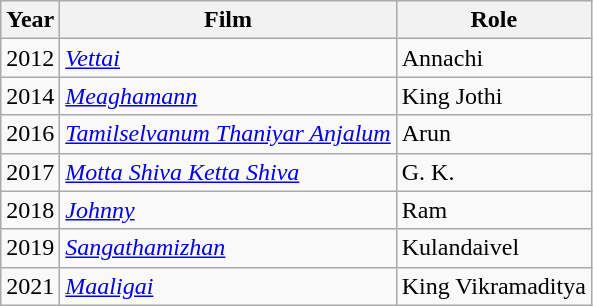<table class="wikitable sortable">
<tr>
<th>Year</th>
<th>Film</th>
<th>Role</th>
</tr>
<tr>
<td>2012</td>
<td><em><a href='#'>Vettai</a></em></td>
<td>Annachi</td>
</tr>
<tr>
<td>2014</td>
<td><em><a href='#'>Meaghamann</a></em></td>
<td>King Jothi</td>
</tr>
<tr>
<td>2016</td>
<td><em><a href='#'>Tamilselvanum Thaniyar Anjalum</a></em></td>
<td>Arun</td>
</tr>
<tr>
<td>2017</td>
<td><em><a href='#'>Motta Shiva Ketta Shiva</a></em></td>
<td>G. K.</td>
</tr>
<tr>
<td>2018</td>
<td><em><a href='#'>Johnny</a></em></td>
<td>Ram</td>
</tr>
<tr>
<td>2019</td>
<td><em><a href='#'>Sangathamizhan</a></em></td>
<td>Kulandaivel</td>
</tr>
<tr>
<td>2021</td>
<td><em><a href='#'>Maaligai</a></em></td>
<td>King Vikramaditya</td>
</tr>
</table>
